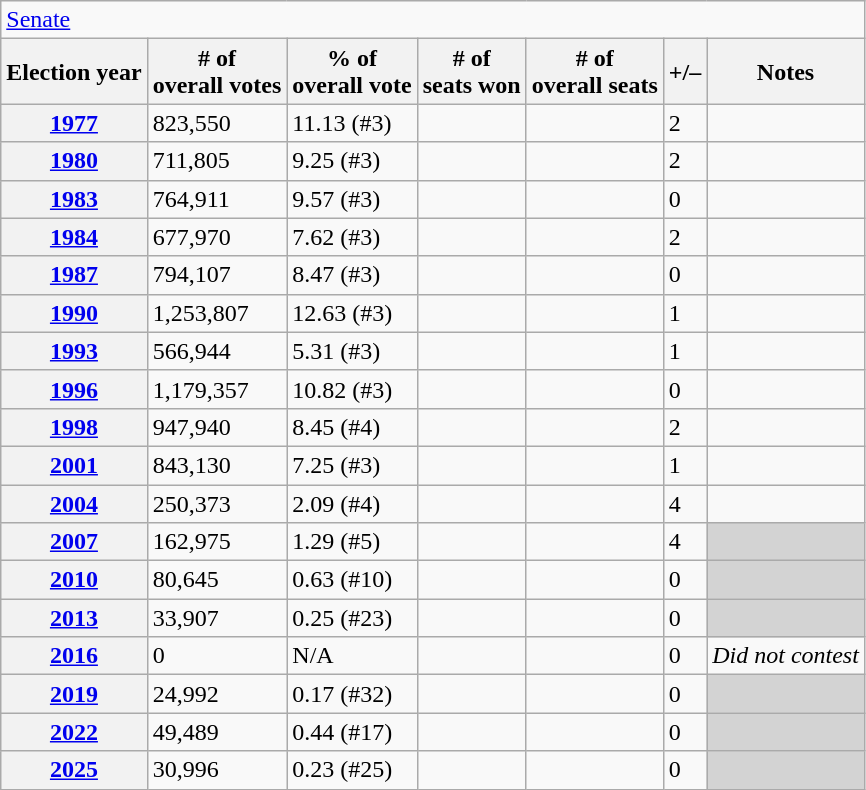<table class=wikitable>
<tr>
<td colspan=7><a href='#'>Senate</a></td>
</tr>
<tr>
<th>Election year</th>
<th># of<br>overall votes</th>
<th>% of<br>overall vote</th>
<th># of<br>seats won</th>
<th># of<br>overall seats</th>
<th>+/–</th>
<th>Notes</th>
</tr>
<tr>
<th><a href='#'>1977</a></th>
<td>823,550</td>
<td>11.13 (#3)</td>
<td></td>
<td></td>
<td> 2</td>
<td></td>
</tr>
<tr>
<th><a href='#'>1980</a></th>
<td>711,805</td>
<td>9.25 (#3)</td>
<td></td>
<td></td>
<td> 2</td>
<td></td>
</tr>
<tr>
<th><a href='#'>1983</a><br></th>
<td>764,911</td>
<td>9.57 (#3)</td>
<td></td>
<td></td>
<td> 0</td>
<td></td>
</tr>
<tr>
<th><a href='#'>1984</a></th>
<td>677,970</td>
<td>7.62 (#3)</td>
<td></td>
<td></td>
<td> 2</td>
<td></td>
</tr>
<tr>
<th><a href='#'>1987</a><br></th>
<td>794,107</td>
<td>8.47 (#3)</td>
<td></td>
<td></td>
<td> 0</td>
<td></td>
</tr>
<tr>
<th><a href='#'>1990</a></th>
<td>1,253,807</td>
<td>12.63 (#3)</td>
<td></td>
<td></td>
<td> 1</td>
<td></td>
</tr>
<tr>
<th><a href='#'>1993</a></th>
<td>566,944</td>
<td>5.31 (#3)</td>
<td></td>
<td></td>
<td> 1</td>
<td></td>
</tr>
<tr>
<th><a href='#'>1996</a></th>
<td>1,179,357</td>
<td>10.82 (#3)</td>
<td></td>
<td></td>
<td> 0</td>
<td></td>
</tr>
<tr>
<th><a href='#'>1998</a></th>
<td>947,940</td>
<td>8.45 (#4)</td>
<td></td>
<td></td>
<td> 2</td>
<td></td>
</tr>
<tr>
<th><a href='#'>2001</a></th>
<td>843,130</td>
<td>7.25 (#3)</td>
<td></td>
<td></td>
<td> 1</td>
<td></td>
</tr>
<tr>
<th><a href='#'>2004</a></th>
<td>250,373</td>
<td>2.09 (#4)</td>
<td></td>
<td></td>
<td> 4</td>
<td></td>
</tr>
<tr>
<th><a href='#'>2007</a></th>
<td>162,975</td>
<td>1.29 (#5)</td>
<td></td>
<td></td>
<td> 4</td>
<td style="background:lightgrey;"></td>
</tr>
<tr>
<th><a href='#'>2010</a></th>
<td>80,645</td>
<td>0.63 (#10)</td>
<td></td>
<td></td>
<td> 0</td>
<td style="background:lightgrey;"></td>
</tr>
<tr>
<th><a href='#'>2013</a></th>
<td>33,907</td>
<td>0.25 (#23)</td>
<td></td>
<td></td>
<td> 0</td>
<td style="background:lightgrey;"></td>
</tr>
<tr>
<th><a href='#'>2016</a><br></th>
<td>0</td>
<td>N/A</td>
<td></td>
<td></td>
<td> 0</td>
<td align=center><em>Did not contest</em></td>
</tr>
<tr>
<th><a href='#'>2019</a></th>
<td>24,992</td>
<td>0.17 (#32)</td>
<td></td>
<td></td>
<td> 0</td>
<td style="background:lightgrey;"></td>
</tr>
<tr>
<th><a href='#'>2022</a></th>
<td>49,489</td>
<td>0.44 (#17)</td>
<td></td>
<td></td>
<td> 0</td>
<td style="background:lightgrey;"></td>
</tr>
<tr>
<th><a href='#'>2025</a></th>
<td>30,996</td>
<td>0.23 (#25)</td>
<td></td>
<td></td>
<td> 0</td>
<td style="background:lightgrey;"></td>
</tr>
</table>
